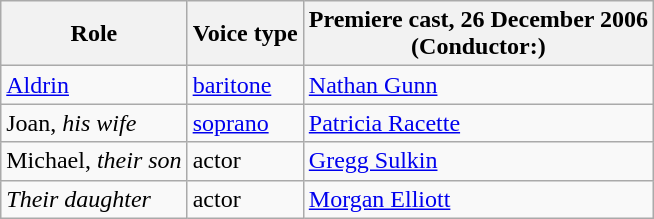<table class="wikitable">
<tr>
<th>Role</th>
<th>Voice type</th>
<th>Premiere cast, 26 December 2006<br>(Conductor:)</th>
</tr>
<tr>
<td><a href='#'>Aldrin</a></td>
<td><a href='#'>baritone</a></td>
<td><a href='#'>Nathan Gunn</a></td>
</tr>
<tr>
<td>Joan, <em>his wife</em></td>
<td><a href='#'>soprano</a></td>
<td><a href='#'>Patricia Racette</a></td>
</tr>
<tr>
<td>Michael, <em>their son</em></td>
<td>actor</td>
<td><a href='#'>Gregg Sulkin</a></td>
</tr>
<tr>
<td><em>Their daughter</em></td>
<td>actor</td>
<td><a href='#'>Morgan Elliott</a></td>
</tr>
</table>
